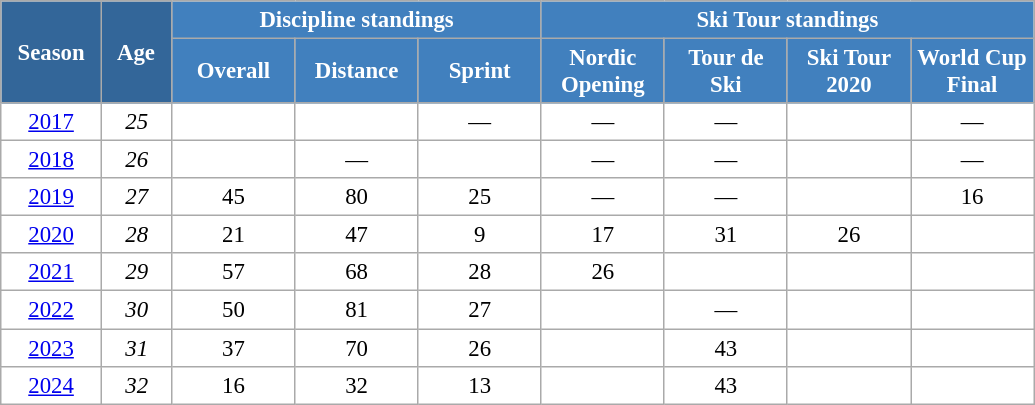<table class="wikitable" style="font-size:95%; text-align:center; border:grey solid 1px; border-collapse:collapse; background:#ffffff;">
<tr>
<th style="background-color:#369; color:white; width:60px;" rowspan="2"> Season </th>
<th style="background-color:#369; color:white; width:40px;" rowspan="2"> Age </th>
<th style="background-color:#4180be; color:white;" colspan="3">Discipline standings</th>
<th style="background-color:#4180be; color:white;" colspan="4">Ski Tour standings</th>
</tr>
<tr>
<th style="background-color:#4180be; color:white; width:75px;">Overall</th>
<th style="background-color:#4180be; color:white; width:75px;">Distance</th>
<th style="background-color:#4180be; color:white; width:75px;">Sprint</th>
<th style="background-color:#4180be; color:white; width:75px;">Nordic<br>Opening</th>
<th style="background-color:#4180be; color:white; width:75px;">Tour de<br>Ski</th>
<th style="background-color:#4180be; color:white; width:75px;">Ski Tour<br>2020</th>
<th style="background-color:#4180be; color:white; width:75px;">World Cup<br>Final</th>
</tr>
<tr>
<td><a href='#'>2017</a></td>
<td><em>25</em></td>
<td></td>
<td></td>
<td>—</td>
<td>—</td>
<td>—</td>
<td></td>
<td>—</td>
</tr>
<tr>
<td><a href='#'>2018</a></td>
<td><em>26</em></td>
<td></td>
<td>—</td>
<td></td>
<td>—</td>
<td>—</td>
<td></td>
<td>—</td>
</tr>
<tr>
<td><a href='#'>2019</a></td>
<td><em>27</em></td>
<td>45</td>
<td>80</td>
<td>25</td>
<td>—</td>
<td>—</td>
<td></td>
<td>16</td>
</tr>
<tr>
<td><a href='#'>2020</a></td>
<td><em>28</em></td>
<td>21</td>
<td>47</td>
<td>9</td>
<td>17</td>
<td>31</td>
<td>26</td>
<td></td>
</tr>
<tr>
<td><a href='#'>2021</a></td>
<td><em>29</em></td>
<td>57</td>
<td>68</td>
<td>28</td>
<td>26</td>
<td></td>
<td></td>
<td></td>
</tr>
<tr>
<td><a href='#'>2022</a></td>
<td><em>30</em></td>
<td>50</td>
<td>81</td>
<td>27</td>
<td></td>
<td>—</td>
<td></td>
<td></td>
</tr>
<tr>
<td><a href='#'>2023</a></td>
<td><em>31</em></td>
<td>37</td>
<td>70</td>
<td>26</td>
<td></td>
<td>43</td>
<td></td>
<td></td>
</tr>
<tr>
<td><a href='#'>2024</a></td>
<td><em>32</em></td>
<td>16</td>
<td>32</td>
<td>13</td>
<td></td>
<td>43</td>
<td></td>
<td></td>
</tr>
</table>
